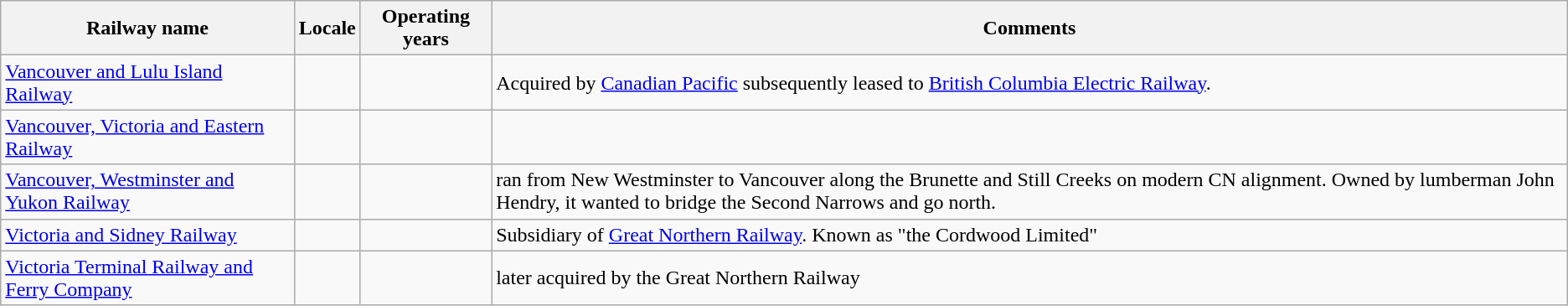<table class="wikitable">
<tr>
<th>Railway name</th>
<th>Locale</th>
<th>Operating years</th>
<th>Comments</th>
</tr>
<tr>
<td><a href='#'>Vancouver and Lulu Island Railway</a></td>
<td></td>
<td></td>
<td>Acquired by <a href='#'>Canadian Pacific</a> subsequently leased to <a href='#'>British Columbia Electric Railway</a>.</td>
</tr>
<tr>
<td><a href='#'>Vancouver, Victoria and Eastern Railway</a></td>
<td></td>
<td></td>
<td></td>
</tr>
<tr>
<td><a href='#'>Vancouver, Westminster and Yukon Railway</a></td>
<td></td>
<td></td>
<td>ran from New Westminster to Vancouver along the Brunette and Still Creeks on modern CN alignment. Owned by lumberman John Hendry, it wanted to bridge the Second Narrows and go north.</td>
</tr>
<tr>
<td><a href='#'>Victoria and Sidney Railway</a></td>
<td></td>
<td></td>
<td>Subsidiary of <a href='#'>Great Northern Railway</a>.  Known as "the Cordwood Limited"</td>
</tr>
<tr>
<td><a href='#'>Victoria Terminal Railway and Ferry Company</a></td>
<td></td>
<td></td>
<td>later acquired by the Great Northern Railway</td>
</tr>
</table>
